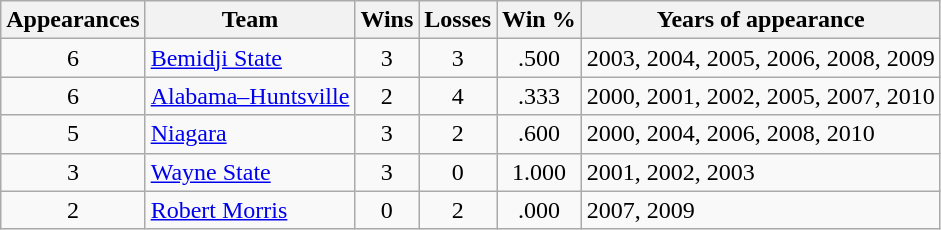<table class="wikitable sortable">
<tr>
<th scope=col>Appearances</th>
<th scope=col>Team</th>
<th scope=col>Wins</th>
<th scope=col>Losses</th>
<th scope=col>Win %</th>
<th scope=col class="unsortable">Years of appearance</th>
</tr>
<tr align="center">
<td scope=row>6</td>
<td align="left"><a href='#'>Bemidji State</a></td>
<td>3</td>
<td>3</td>
<td>.500</td>
<td align="left">2003, 2004, 2005, 2006, 2008, 2009</td>
</tr>
<tr align="center">
<td scope=row>6</td>
<td align="left"><a href='#'>Alabama–Huntsville</a></td>
<td>2</td>
<td>4</td>
<td>.333</td>
<td align="left">2000, 2001, 2002, 2005, 2007, 2010</td>
</tr>
<tr align="center">
<td scope=row>5</td>
<td align="left"><a href='#'>Niagara</a></td>
<td>3</td>
<td>2</td>
<td>.600</td>
<td align="left">2000, 2004, 2006, 2008, 2010</td>
</tr>
<tr align="center">
<td scope=row>3</td>
<td align="left"><a href='#'>Wayne State</a></td>
<td>3</td>
<td>0</td>
<td>1.000</td>
<td align="left">2001, 2002, 2003</td>
</tr>
<tr align="center">
<td scope=row>2</td>
<td align="left"><a href='#'>Robert Morris</a></td>
<td>0</td>
<td>2</td>
<td>.000</td>
<td align="left">2007, 2009</td>
</tr>
</table>
